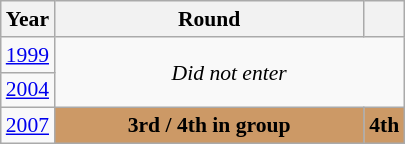<table class="wikitable" style="text-align: center; font-size:90%">
<tr>
<th>Year</th>
<th style="width:200px">Round</th>
<th></th>
</tr>
<tr>
<td><a href='#'>1999</a></td>
<td colspan="2" rowspan="2"><em>Did not enter</em></td>
</tr>
<tr>
<td><a href='#'>2004</a></td>
</tr>
<tr>
<td><a href='#'>2007</a></td>
<td bgcolor="cc9966"><strong>3rd / 4th in group</strong></td>
<td bgcolor="cc9966"><strong>4th</strong></td>
</tr>
</table>
